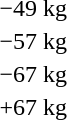<table>
<tr>
<td>−49 kg<br></td>
<td></td>
<td></td>
<td></td>
</tr>
<tr>
<td>−57 kg<br></td>
<td></td>
<td></td>
<td></td>
</tr>
<tr>
<td>−67 kg<br></td>
<td></td>
<td></td>
<td></td>
</tr>
<tr>
<td>+67 kg<br></td>
<td></td>
<td></td>
<td></td>
</tr>
</table>
